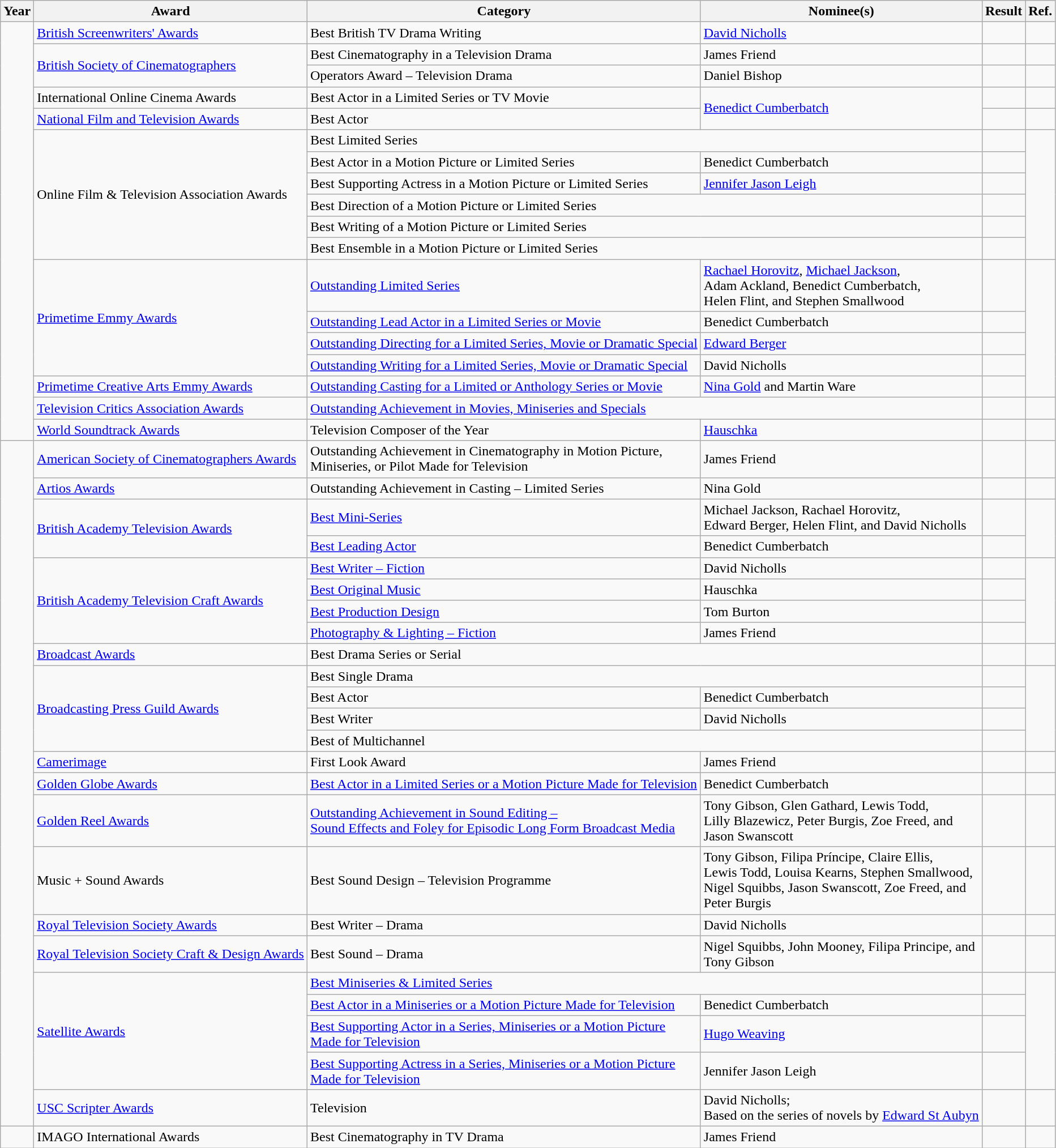<table class="wikitable sortable">
<tr>
<th>Year</th>
<th>Award</th>
<th>Category</th>
<th>Nominee(s)</th>
<th>Result</th>
<th>Ref.</th>
</tr>
<tr>
<td rowspan="18"></td>
<td><a href='#'>British Screenwriters' Awards</a></td>
<td>Best British TV Drama Writing</td>
<td><a href='#'>David Nicholls</a></td>
<td></td>
<td align="center"></td>
</tr>
<tr>
<td rowspan="2"><a href='#'>British Society of Cinematographers</a></td>
<td>Best Cinematography in a Television Drama</td>
<td>James Friend </td>
<td></td>
<td align="center"></td>
</tr>
<tr>
<td>Operators Award – Television Drama</td>
<td>Daniel Bishop</td>
<td></td>
<td align="center"></td>
</tr>
<tr>
<td>International Online Cinema Awards</td>
<td>Best Actor in a Limited Series or TV Movie</td>
<td rowspan="2"><a href='#'>Benedict Cumberbatch</a></td>
<td></td>
<td align="center"></td>
</tr>
<tr>
<td><a href='#'>National Film and Television Awards</a></td>
<td>Best Actor</td>
<td></td>
<td align="center"></td>
</tr>
<tr>
<td rowspan="6">Online Film & Television Association Awards</td>
<td colspan="2">Best Limited Series</td>
<td></td>
<td align="center" rowspan="6"></td>
</tr>
<tr>
<td>Best Actor in a Motion Picture or Limited Series</td>
<td>Benedict Cumberbatch</td>
<td></td>
</tr>
<tr>
<td>Best Supporting Actress in a Motion Picture or Limited Series</td>
<td><a href='#'>Jennifer Jason Leigh</a></td>
<td></td>
</tr>
<tr>
<td colspan="2">Best Direction of a Motion Picture or Limited Series</td>
<td></td>
</tr>
<tr>
<td colspan="2">Best Writing of a Motion Picture or Limited Series</td>
<td></td>
</tr>
<tr>
<td colspan="2">Best Ensemble in a Motion Picture or Limited Series</td>
<td></td>
</tr>
<tr>
<td rowspan="4"><a href='#'>Primetime Emmy Awards</a></td>
<td><a href='#'>Outstanding Limited Series</a></td>
<td><a href='#'>Rachael Horovitz</a>, <a href='#'>Michael Jackson</a>, <br> Adam Ackland, Benedict Cumberbatch, <br> Helen Flint, and Stephen Smallwood</td>
<td></td>
<td align="center" rowspan="5"> <br> </td>
</tr>
<tr>
<td><a href='#'>Outstanding Lead Actor in a Limited Series or Movie</a></td>
<td>Benedict Cumberbatch</td>
<td></td>
</tr>
<tr>
<td><a href='#'>Outstanding Directing for a Limited Series, Movie or Dramatic Special</a></td>
<td><a href='#'>Edward Berger</a></td>
<td></td>
</tr>
<tr>
<td><a href='#'>Outstanding Writing for a Limited Series, Movie or Dramatic Special</a></td>
<td>David Nicholls</td>
<td></td>
</tr>
<tr>
<td><a href='#'>Primetime Creative Arts Emmy Awards</a></td>
<td><a href='#'>Outstanding Casting for a Limited or Anthology Series or Movie</a></td>
<td><a href='#'>Nina Gold</a> and Martin Ware</td>
<td></td>
</tr>
<tr>
<td><a href='#'>Television Critics Association Awards</a></td>
<td colspan="2"><a href='#'>Outstanding Achievement in Movies, Miniseries and Specials</a></td>
<td></td>
<td align="center"></td>
</tr>
<tr>
<td><a href='#'>World Soundtrack Awards</a></td>
<td>Television Composer of the Year</td>
<td><a href='#'>Hauschka</a></td>
<td></td>
<td align="center"></td>
</tr>
<tr>
<td rowspan="24"></td>
<td><a href='#'>American Society of Cinematographers Awards</a></td>
<td>Outstanding Achievement in Cinematography in Motion Picture, <br> Miniseries, or Pilot Made for Television</td>
<td>James Friend </td>
<td></td>
<td align="center"></td>
</tr>
<tr>
<td><a href='#'>Artios Awards</a></td>
<td>Outstanding Achievement in Casting – Limited Series</td>
<td>Nina Gold</td>
<td></td>
<td align="center"></td>
</tr>
<tr>
<td rowspan="2"><a href='#'>British Academy Television Awards</a></td>
<td><a href='#'>Best Mini-Series</a></td>
<td>Michael Jackson, Rachael Horovitz, <br> Edward Berger, Helen Flint, and David Nicholls</td>
<td></td>
<td align="center" rowspan="2"></td>
</tr>
<tr>
<td><a href='#'>Best Leading Actor</a></td>
<td>Benedict Cumberbatch</td>
<td></td>
</tr>
<tr>
<td rowspan="4"><a href='#'>British Academy Television Craft Awards</a></td>
<td><a href='#'>Best Writer – Fiction</a></td>
<td>David Nicholls</td>
<td></td>
<td align="center" rowspan="4"></td>
</tr>
<tr>
<td><a href='#'>Best Original Music</a></td>
<td>Hauschka</td>
<td></td>
</tr>
<tr>
<td><a href='#'>Best Production Design</a></td>
<td>Tom Burton</td>
<td></td>
</tr>
<tr>
<td><a href='#'>Photography & Lighting – Fiction</a></td>
<td>James Friend</td>
<td></td>
</tr>
<tr>
<td><a href='#'>Broadcast Awards</a></td>
<td colspan="2">Best Drama Series or Serial</td>
<td></td>
<td align="center"></td>
</tr>
<tr>
<td rowspan="4"><a href='#'>Broadcasting Press Guild Awards</a></td>
<td colspan="2">Best Single Drama</td>
<td></td>
<td align="center" rowspan="4"> <br> </td>
</tr>
<tr>
<td>Best Actor</td>
<td>Benedict Cumberbatch</td>
<td></td>
</tr>
<tr>
<td>Best Writer</td>
<td>David Nicholls</td>
<td></td>
</tr>
<tr>
<td colspan="2">Best of Multichannel</td>
<td></td>
</tr>
<tr>
<td><a href='#'>Camerimage</a></td>
<td>First Look Award</td>
<td>James Friend</td>
<td></td>
<td align="center"></td>
</tr>
<tr>
<td><a href='#'>Golden Globe Awards</a></td>
<td><a href='#'>Best Actor in a Limited Series or a Motion Picture Made for Television</a></td>
<td>Benedict Cumberbatch</td>
<td></td>
<td align="center"></td>
</tr>
<tr>
<td><a href='#'>Golden Reel Awards</a></td>
<td><a href='#'>Outstanding Achievement in Sound Editing – <br> Sound Effects and Foley for Episodic Long Form Broadcast Media</a></td>
<td>Tony Gibson, Glen Gathard, Lewis Todd, <br> Lilly Blazewicz, Peter Burgis, Zoe Freed, and <br> Jason Swanscott </td>
<td></td>
<td align="center"></td>
</tr>
<tr>
<td>Music + Sound Awards</td>
<td>Best Sound Design – Television Programme</td>
<td>Tony Gibson, Filipa Príncipe, Claire Ellis, <br> Lewis Todd, Louisa Kearns, Stephen Smallwood, <br> Nigel Squibbs, Jason Swanscott, Zoe Freed, and <br> Peter Burgis</td>
<td></td>
<td align="center"></td>
</tr>
<tr>
<td><a href='#'>Royal Television Society Awards</a></td>
<td>Best Writer – Drama</td>
<td>David Nicholls</td>
<td></td>
<td align="center"></td>
</tr>
<tr>
<td><a href='#'>Royal Television Society Craft & Design Awards</a></td>
<td>Best Sound – Drama</td>
<td>Nigel Squibbs, John Mooney, Filipa Principe, and <br> Tony Gibson</td>
<td></td>
<td align="center"></td>
</tr>
<tr>
<td rowspan="4"><a href='#'>Satellite Awards</a></td>
<td colspan="2"><a href='#'>Best Miniseries & Limited Series</a></td>
<td></td>
<td align="center" rowspan="4"></td>
</tr>
<tr>
<td><a href='#'>Best Actor in a Miniseries or a Motion Picture Made for Television</a></td>
<td>Benedict Cumberbatch</td>
<td></td>
</tr>
<tr>
<td><a href='#'>Best Supporting Actor in a Series, Miniseries or a Motion Picture <br> Made for Television</a></td>
<td><a href='#'>Hugo Weaving</a></td>
<td></td>
</tr>
<tr>
<td><a href='#'>Best Supporting Actress in a Series, Miniseries or a Motion Picture <br> Made for Television</a></td>
<td>Jennifer Jason Leigh</td>
<td></td>
</tr>
<tr>
<td><a href='#'>USC Scripter Awards</a></td>
<td>Television</td>
<td>David Nicholls; <br> Based on the series of novels by <a href='#'>Edward St Aubyn</a></td>
<td></td>
<td align="center"></td>
</tr>
<tr>
<td rowspan="2"></td>
<td>IMAGO International Awards</td>
<td>Best Cinematography in TV Drama</td>
<td>James Friend </td>
<td></td>
<td align="center"></td>
</tr>
</table>
